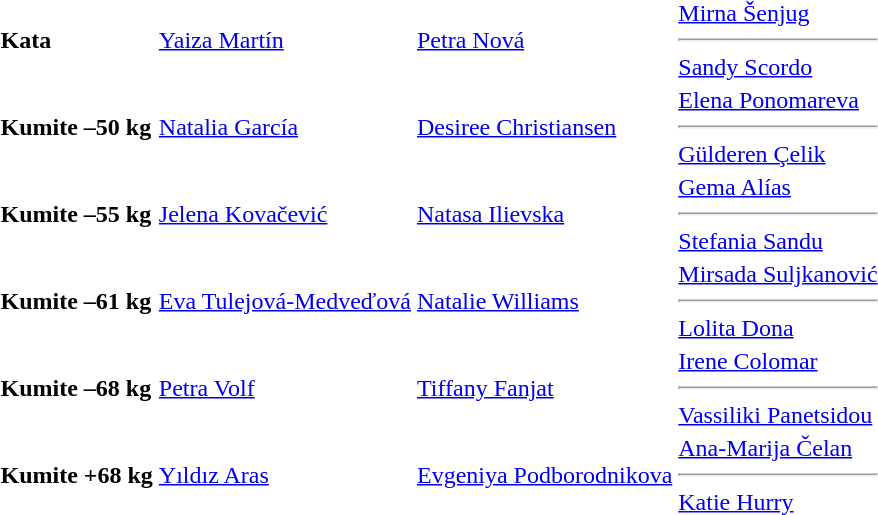<table>
<tr>
<td><strong>Kata</strong></td>
<td> <a href='#'>Yaiza Martín</a></td>
<td> <a href='#'>Petra Nová</a></td>
<td> <a href='#'>Mirna Šenjug</a><hr> <a href='#'>Sandy Scordo</a></td>
</tr>
<tr>
<td><strong>Kumite –50 kg</strong></td>
<td> <a href='#'>Natalia García</a></td>
<td> <a href='#'>Desiree Christiansen</a></td>
<td> <a href='#'>Elena Ponomareva</a><hr> <a href='#'>Gülderen Çelik</a></td>
</tr>
<tr>
<td><strong>Kumite –55 kg</strong></td>
<td> <a href='#'>Jelena Kovačević</a></td>
<td> <a href='#'>Natasa Ilievska</a></td>
<td> <a href='#'>Gema Alías</a><hr> <a href='#'>Stefania Sandu</a></td>
</tr>
<tr>
<td><strong>Kumite –61 kg</strong></td>
<td> <a href='#'>Eva Tulejová-Medveďová</a></td>
<td> <a href='#'>Natalie Williams</a></td>
<td> <a href='#'>Mirsada Suljkanović</a><hr> <a href='#'>Lolita Dona</a></td>
</tr>
<tr>
<td><strong>Kumite –68 kg</strong></td>
<td> <a href='#'>Petra Volf</a></td>
<td> <a href='#'>Tiffany Fanjat</a></td>
<td> <a href='#'>Irene Colomar</a><hr> <a href='#'>Vassiliki Panetsidou</a></td>
</tr>
<tr>
<td><strong>Kumite +68 kg</strong></td>
<td> <a href='#'>Yıldız Aras</a></td>
<td> <a href='#'>Evgeniya Podborodnikova</a></td>
<td> <a href='#'>Ana-Marija Čelan</a><hr> <a href='#'>Katie Hurry</a></td>
</tr>
</table>
